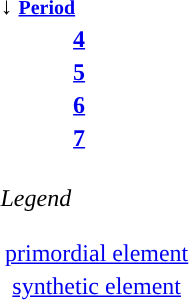<table class="floatright">
<tr>
<th colspan=2 style="text-align:left;">↓ <small><a href='#'>Period</a></small></th>
</tr>
<tr>
<th><a href='#'>4</a></th>
<td></td>
</tr>
<tr>
<th><a href='#'>5</a></th>
<td></td>
</tr>
<tr>
<th><a href='#'>6</a></th>
<td></td>
</tr>
<tr>
<th><a href='#'>7</a></th>
<td></td>
</tr>
<tr>
<td colspan="2"><br><em>Legend</em><table style="text-align:center; border:0; margin:1em auto;">
<tr>
<td style="border:"><a href='#'>primordial element</a></td>
</tr>
<tr>
<td style="border:"><a href='#'>synthetic element</a></td>
</tr>
</table>
</td>
</tr>
</table>
